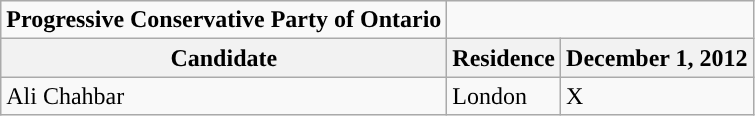<table class="wikitable">
<tr>
<td style="text-align:center; background:"><strong>Progressive Conservative Party of Ontario</strong></td>
</tr>
<tr>
<th align="left">Candidate</th>
<th style="text-align:center;">Residence</th>
<th align="left">December 1, 2012</th>
</tr>
<tr>
<td>Ali Chahbar</td>
<td>London</td>
<td>X</td>
</tr>
</table>
